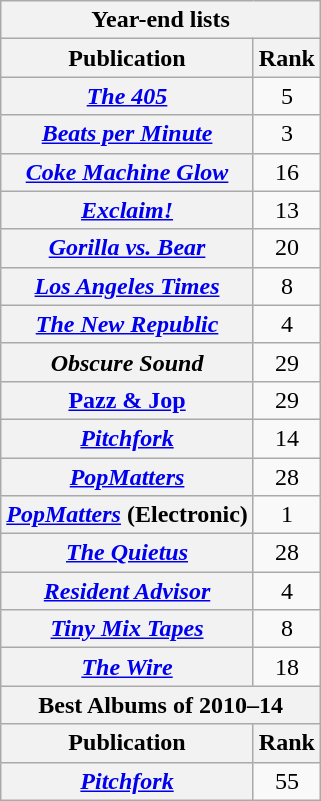<table class="sortable plainrowheaders wikitable">
<tr>
<th colspan=2>Year-end lists</th>
</tr>
<tr>
<th>Publication</th>
<th>Rank</th>
</tr>
<tr>
<th scope="row"><em><a href='#'>The 405</a></em></th>
<td align=center>5</td>
</tr>
<tr>
<th scope="row"><em><a href='#'>Beats per Minute</a></em></th>
<td align=center>3</td>
</tr>
<tr>
<th scope="row"><em><a href='#'>Coke Machine Glow</a></em></th>
<td align=center>16</td>
</tr>
<tr>
<th scope="row"><em><a href='#'>Exclaim!</a></em></th>
<td align=center>13</td>
</tr>
<tr>
<th scope="row"><em><a href='#'>Gorilla vs. Bear</a></em></th>
<td align=center>20</td>
</tr>
<tr>
<th scope="row"><em><a href='#'>Los Angeles Times</a></em></th>
<td align=center>8</td>
</tr>
<tr>
<th scope="row"><em><a href='#'>The New Republic</a></em></th>
<td align=center>4</td>
</tr>
<tr>
<th scope="row"><em>Obscure Sound</em></th>
<td align=center>29</td>
</tr>
<tr>
<th scope="row"><a href='#'>Pazz & Jop</a></th>
<td align=center>29</td>
</tr>
<tr>
<th scope="row"><em><a href='#'>Pitchfork</a></em></th>
<td align=center>14</td>
</tr>
<tr>
<th scope="row"><em><a href='#'>PopMatters</a></em></th>
<td align=center>28</td>
</tr>
<tr>
<th scope="row"><em><a href='#'>PopMatters</a></em> (Electronic)</th>
<td align=center>1</td>
</tr>
<tr>
<th scope="row"><em><a href='#'>The Quietus</a></em></th>
<td align=center>28</td>
</tr>
<tr>
<th scope="row"><em><a href='#'>Resident Advisor</a></em></th>
<td align=center>4</td>
</tr>
<tr>
<th scope="row"><em><a href='#'>Tiny Mix Tapes</a></em></th>
<td align=center>8</td>
</tr>
<tr>
<th scope="row"><em><a href='#'>The Wire</a></em></th>
<td align=center>18</td>
</tr>
<tr>
<th colspan=2>Best Albums of 2010–14</th>
</tr>
<tr>
<th>Publication</th>
<th>Rank</th>
</tr>
<tr>
<th scope="row"><em><a href='#'>Pitchfork</a></em></th>
<td align=center>55</td>
</tr>
</table>
